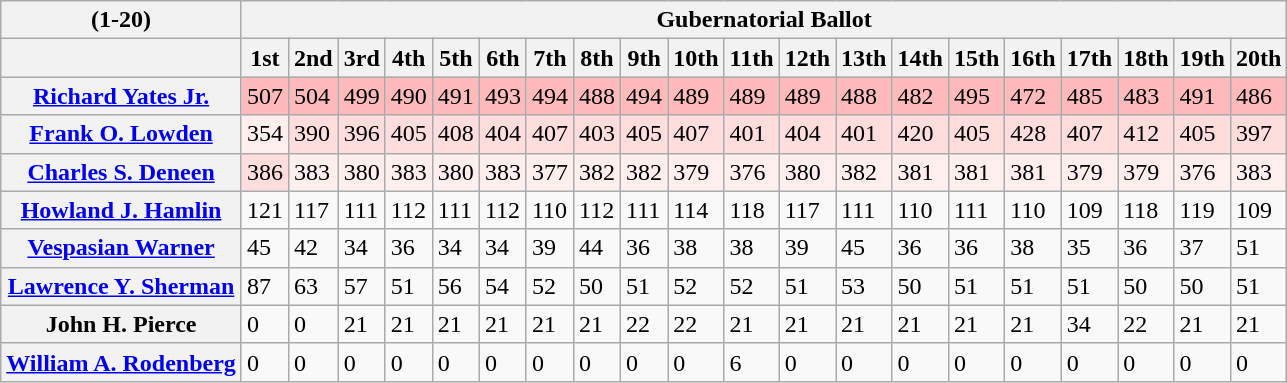<table class="wikitable collapsible collapsed">
<tr>
<th>(1-20)</th>
<th style="text-align:center" colspan="25"><strong>Gubernatorial Ballot</strong></th>
</tr>
<tr>
<th></th>
<th>1st</th>
<th>2nd</th>
<th>3rd</th>
<th>4th</th>
<th>5th</th>
<th>6th</th>
<th>7th</th>
<th>8th</th>
<th>9th</th>
<th>10th</th>
<th>11th</th>
<th>12th</th>
<th>13th</th>
<th>14th</th>
<th>15th</th>
<th>16th</th>
<th>17th</th>
<th>18th</th>
<th>19th</th>
<th>20th</th>
</tr>
<tr>
<th><a href='#'>Richard Yates Jr.</a></th>
<td style="background:#fbb;">507</td>
<td style="background:#fbb;">504</td>
<td style="background:#fbb;">499</td>
<td style="background:#fbb;">490</td>
<td style="background:#fbb;">491</td>
<td style="background:#fbb;">493</td>
<td style="background:#fbb;">494</td>
<td style="background:#fbb;">488</td>
<td style="background:#fbb;">494</td>
<td style="background:#fbb;">489</td>
<td style="background:#fbb;">489</td>
<td style="background:#fbb;">489</td>
<td style="background:#fbb;">488</td>
<td style="background:#fbb;">482</td>
<td style="background:#fbb;">495</td>
<td style="background:#fbb;">472</td>
<td style="background:#fbb;">485</td>
<td style="background:#fbb;">483</td>
<td style="background:#fbb;">491</td>
<td style="background:#fbb;">486</td>
</tr>
<tr>
<th><a href='#'>Frank O. Lowden</a></th>
<td style="background:#fee;">354</td>
<td style="background:#fdd;">390</td>
<td style="background:#fdd;">396</td>
<td style="background:#fdd;">405</td>
<td style="background:#fdd;">408</td>
<td style="background:#fdd;">404</td>
<td style="background:#fdd;">407</td>
<td style="background:#fdd;">403</td>
<td style="background:#fdd;">405</td>
<td style="background:#fdd;">407</td>
<td style="background:#fdd;">401</td>
<td style="background:#fdd;">404</td>
<td style="background:#fdd;">401</td>
<td style="background:#fdd;">420</td>
<td style="background:#fdd;">405</td>
<td style="background:#fdd;">428</td>
<td style="background:#fdd;">407</td>
<td style="background:#fdd;">412</td>
<td style="background:#fdd;">405</td>
<td style="background:#fdd;">397</td>
</tr>
<tr>
<th><a href='#'>Charles S. Deneen</a></th>
<td style="background:#fdd;">386</td>
<td style="background:#fee;">383</td>
<td style="background:#fee;">380</td>
<td style="background:#fee;">383</td>
<td style="background:#fee;">380</td>
<td style="background:#fee;">383</td>
<td style="background:#fee;">377</td>
<td style="background:#fee;">382</td>
<td style="background:#fee;">382</td>
<td style="background:#fee;">379</td>
<td style="background:#fee;">376</td>
<td style="background:#fee;">380</td>
<td style="background:#fee;">382</td>
<td style="background:#fee;">381</td>
<td style="background:#fee;">381</td>
<td style="background:#fee;">381</td>
<td style="background:#fee;">379</td>
<td style="background:#fee;">379</td>
<td style="background:#fee;">376</td>
<td style="background:#fee;">383</td>
</tr>
<tr>
<th><a href='#'>Howland J. Hamlin</a></th>
<td>121</td>
<td>117</td>
<td>111</td>
<td>112</td>
<td>111</td>
<td>112</td>
<td>110</td>
<td>112</td>
<td>111</td>
<td>114</td>
<td>118</td>
<td>117</td>
<td>111</td>
<td>110</td>
<td>111</td>
<td>110</td>
<td>109</td>
<td>118</td>
<td>119</td>
<td>109</td>
</tr>
<tr>
<th><a href='#'>Vespasian Warner</a></th>
<td>45</td>
<td>42</td>
<td>34</td>
<td>36</td>
<td>34</td>
<td>34</td>
<td>39</td>
<td>44</td>
<td>36</td>
<td>38</td>
<td>38</td>
<td>39</td>
<td>45</td>
<td>36</td>
<td>36</td>
<td>38</td>
<td>35</td>
<td>36</td>
<td>37</td>
<td>51</td>
</tr>
<tr>
<th><a href='#'>Lawrence Y. Sherman</a></th>
<td>87</td>
<td>63</td>
<td>57</td>
<td>51</td>
<td>56</td>
<td>54</td>
<td>52</td>
<td>50</td>
<td>51</td>
<td>52</td>
<td>52</td>
<td>51</td>
<td>53</td>
<td>50</td>
<td>51</td>
<td>51</td>
<td>51</td>
<td>50</td>
<td>50</td>
<td>51</td>
</tr>
<tr>
<th>John H. Pierce</th>
<td>0</td>
<td>0</td>
<td>21</td>
<td>21</td>
<td>21</td>
<td>21</td>
<td>21</td>
<td>21</td>
<td>22</td>
<td>22</td>
<td>21</td>
<td>21</td>
<td>21</td>
<td>21</td>
<td>21</td>
<td>21</td>
<td>34</td>
<td>22</td>
<td>21</td>
<td>21</td>
</tr>
<tr>
<th><a href='#'>William A. Rodenberg</a></th>
<td>0</td>
<td>0</td>
<td>0</td>
<td>0</td>
<td>0</td>
<td>0</td>
<td>0</td>
<td>0</td>
<td>0</td>
<td>0</td>
<td>6</td>
<td>0</td>
<td>0</td>
<td>0</td>
<td>0</td>
<td>0</td>
<td>0</td>
<td>0</td>
<td>0</td>
<td>0</td>
</tr>
</table>
